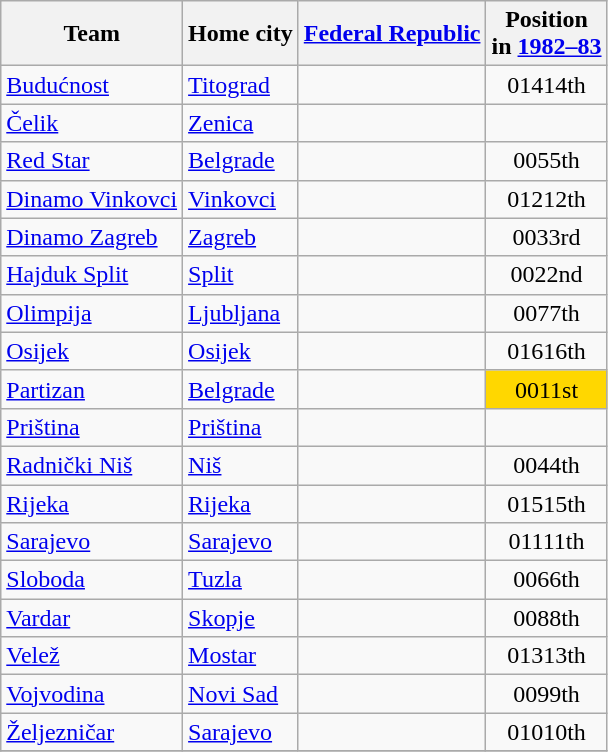<table class="wikitable sortable" style="text-align: left;">
<tr>
<th>Team</th>
<th>Home city</th>
<th><a href='#'>Federal Republic</a></th>
<th>Position<br>in <a href='#'>1982–83</a></th>
</tr>
<tr>
<td><a href='#'>Budućnost</a></td>
<td><a href='#'>Titograd</a></td>
<td></td>
<td style="text-align:center;"><span>014</span>14th</td>
</tr>
<tr>
<td><a href='#'>Čelik</a></td>
<td><a href='#'>Zenica</a></td>
<td></td>
<td></td>
</tr>
<tr>
<td><a href='#'>Red Star</a></td>
<td><a href='#'>Belgrade</a></td>
<td></td>
<td style="text-align:center;"><span>005</span>5th</td>
</tr>
<tr>
<td><a href='#'>Dinamo Vinkovci</a></td>
<td><a href='#'>Vinkovci</a></td>
<td></td>
<td style="text-align:center;"><span>012</span>12th</td>
</tr>
<tr>
<td><a href='#'>Dinamo Zagreb</a></td>
<td><a href='#'>Zagreb</a></td>
<td></td>
<td style="text-align:center;"><span>003</span>3rd</td>
</tr>
<tr>
<td><a href='#'>Hajduk Split</a></td>
<td><a href='#'>Split</a></td>
<td></td>
<td style="text-align:center;"><span>002</span>2nd</td>
</tr>
<tr>
<td><a href='#'>Olimpija</a></td>
<td><a href='#'>Ljubljana</a></td>
<td></td>
<td style="text-align:center;"><span>007</span>7th</td>
</tr>
<tr>
<td><a href='#'>Osijek</a></td>
<td><a href='#'>Osijek</a></td>
<td></td>
<td style="text-align:center;"><span>016</span>16th</td>
</tr>
<tr>
<td><a href='#'>Partizan</a></td>
<td><a href='#'>Belgrade</a></td>
<td></td>
<td style="text-align:center;" bgcolor="gold"><span>001</span>1st</td>
</tr>
<tr>
<td><a href='#'>Priština</a></td>
<td><a href='#'>Priština</a></td>
<td></td>
<td></td>
</tr>
<tr>
<td><a href='#'>Radnički Niš</a></td>
<td><a href='#'>Niš</a></td>
<td></td>
<td style="text-align:center;"><span>004</span>4th</td>
</tr>
<tr>
<td><a href='#'>Rijeka</a></td>
<td><a href='#'>Rijeka</a></td>
<td></td>
<td style="text-align:center;"><span>015</span>15th</td>
</tr>
<tr>
<td><a href='#'>Sarajevo</a></td>
<td><a href='#'>Sarajevo</a></td>
<td></td>
<td style="text-align:center;"><span>011</span>11th</td>
</tr>
<tr>
<td><a href='#'>Sloboda</a></td>
<td><a href='#'>Tuzla</a></td>
<td></td>
<td style="text-align:center;"><span>006</span>6th</td>
</tr>
<tr>
<td><a href='#'>Vardar</a></td>
<td><a href='#'>Skopje</a></td>
<td></td>
<td style="text-align:center;"><span>008</span>8th</td>
</tr>
<tr>
<td><a href='#'>Velež</a></td>
<td><a href='#'>Mostar</a></td>
<td></td>
<td style="text-align:center;"><span>013</span>13th</td>
</tr>
<tr>
<td><a href='#'>Vojvodina</a></td>
<td><a href='#'>Novi Sad</a></td>
<td></td>
<td style="text-align:center;"><span>009</span>9th</td>
</tr>
<tr>
<td><a href='#'>Željezničar</a></td>
<td><a href='#'>Sarajevo</a></td>
<td></td>
<td style="text-align:center;"><span>010</span>10th</td>
</tr>
<tr>
</tr>
</table>
